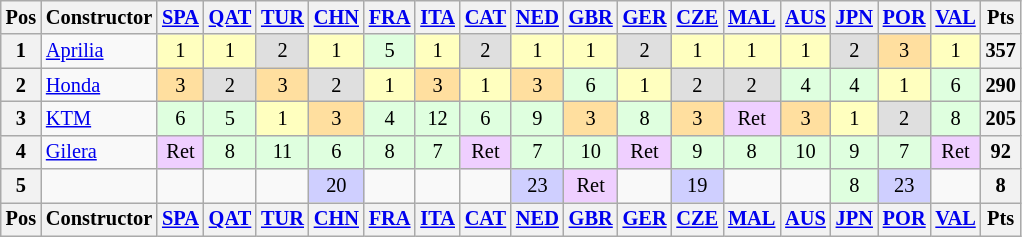<table class="wikitable" style="font-size:85%; text-align:center">
<tr valign="top">
<th valign="middle" scope="col">Pos</th>
<th valign="middle" scope="col">Constructor</th>
<th><a href='#'>SPA</a><br></th>
<th><a href='#'>QAT</a><br></th>
<th><a href='#'>TUR</a><br></th>
<th><a href='#'>CHN</a><br></th>
<th><a href='#'>FRA</a><br></th>
<th><a href='#'>ITA</a><br></th>
<th><a href='#'>CAT</a><br></th>
<th><a href='#'>NED</a><br></th>
<th><a href='#'>GBR</a><br></th>
<th><a href='#'>GER</a><br></th>
<th><a href='#'>CZE</a><br></th>
<th><a href='#'>MAL</a><br></th>
<th><a href='#'>AUS</a><br></th>
<th><a href='#'>JPN</a><br></th>
<th><a href='#'>POR</a><br></th>
<th><a href='#'>VAL</a><br></th>
<th valign="middle">Pts</th>
</tr>
<tr>
<th>1</th>
<td align="left"> <a href='#'>Aprilia</a></td>
<td style="background:#ffffbf;">1</td>
<td style="background:#ffffbf;">1</td>
<td style="background:#dfdfdf;">2</td>
<td style="background:#ffffbf;">1</td>
<td style="background:#dfffdf;">5</td>
<td style="background:#ffffbf;">1</td>
<td style="background:#dfdfdf;">2</td>
<td style="background:#ffffbf;">1</td>
<td style="background:#ffffbf;">1</td>
<td style="background:#dfdfdf;">2</td>
<td style="background:#ffffbf;">1</td>
<td style="background:#ffffbf;">1</td>
<td style="background:#ffffbf;">1</td>
<td style="background:#dfdfdf;">2</td>
<td style="background:#ffdf9f;">3</td>
<td style="background:#ffffbf;">1</td>
<th>357</th>
</tr>
<tr>
<th>2</th>
<td align="left"> <a href='#'>Honda</a></td>
<td style="background:#ffdf9f;">3</td>
<td style="background:#dfdfdf;">2</td>
<td style="background:#ffdf9f;">3</td>
<td style="background:#dfdfdf;">2</td>
<td style="background:#ffffbf;">1</td>
<td style="background:#ffdf9f;">3</td>
<td style="background:#ffffbf;">1</td>
<td style="background:#ffdf9f;">3</td>
<td style="background:#dfffdf;">6</td>
<td style="background:#ffffbf;">1</td>
<td style="background:#dfdfdf;">2</td>
<td style="background:#dfdfdf;">2</td>
<td style="background:#dfffdf;">4</td>
<td style="background:#dfffdf;">4</td>
<td style="background:#ffffbf;">1</td>
<td style="background:#dfffdf;">6</td>
<th>290</th>
</tr>
<tr>
<th>3</th>
<td align="left"> <a href='#'>KTM</a></td>
<td style="background:#dfffdf;">6</td>
<td style="background:#dfffdf;">5</td>
<td style="background:#ffffbf;">1</td>
<td style="background:#ffdf9f;">3</td>
<td style="background:#dfffdf;">4</td>
<td style="background:#dfffdf;">12</td>
<td style="background:#dfffdf;">6</td>
<td style="background:#dfffdf;">9</td>
<td style="background:#ffdf9f;">3</td>
<td style="background:#dfffdf;">8</td>
<td style="background:#ffdf9f;">3</td>
<td style="background:#efcfff;">Ret</td>
<td style="background:#ffdf9f;">3</td>
<td style="background:#ffffbf;">1</td>
<td style="background:#dfdfdf;">2</td>
<td style="background:#dfffdf;">8</td>
<th>205</th>
</tr>
<tr>
<th>4</th>
<td align="left"> <a href='#'>Gilera</a></td>
<td style="background:#efcfff;">Ret</td>
<td style="background:#dfffdf;">8</td>
<td style="background:#dfffdf;">11</td>
<td style="background:#dfffdf;">6</td>
<td style="background:#dfffdf;">8</td>
<td style="background:#dfffdf;">7</td>
<td style="background:#efcfff;">Ret</td>
<td style="background:#dfffdf;">7</td>
<td style="background:#dfffdf;">10</td>
<td style="background:#efcfff;">Ret</td>
<td style="background:#dfffdf;">9</td>
<td style="background:#dfffdf;">8</td>
<td style="background:#dfffdf;">10</td>
<td style="background:#dfffdf;">9</td>
<td style="background:#dfffdf;">7</td>
<td style="background:#efcfff;">Ret</td>
<th>92</th>
</tr>
<tr>
<th>5</th>
<td align="left"></td>
<td></td>
<td></td>
<td></td>
<td style="background:#cfcfff;">20</td>
<td></td>
<td></td>
<td></td>
<td style="background:#cfcfff;">23</td>
<td style="background:#efcfff;">Ret</td>
<td></td>
<td style="background:#cfcfff;">19</td>
<td></td>
<td></td>
<td style="background:#dfffdf;">8</td>
<td style="background:#cfcfff;">23</td>
<td></td>
<th>8</th>
</tr>
<tr valign="top">
<th valign="middle">Pos</th>
<th valign="middle">Constructor</th>
<th><a href='#'>SPA</a><br></th>
<th><a href='#'>QAT</a><br></th>
<th><a href='#'>TUR</a><br></th>
<th><a href='#'>CHN</a><br></th>
<th><a href='#'>FRA</a><br></th>
<th><a href='#'>ITA</a><br></th>
<th><a href='#'>CAT</a><br></th>
<th><a href='#'>NED</a><br></th>
<th><a href='#'>GBR</a><br></th>
<th><a href='#'>GER</a><br></th>
<th><a href='#'>CZE</a><br></th>
<th><a href='#'>MAL</a><br></th>
<th><a href='#'>AUS</a><br></th>
<th><a href='#'>JPN</a><br></th>
<th><a href='#'>POR</a><br></th>
<th><a href='#'>VAL</a><br></th>
<th valign="middle">Pts</th>
</tr>
</table>
